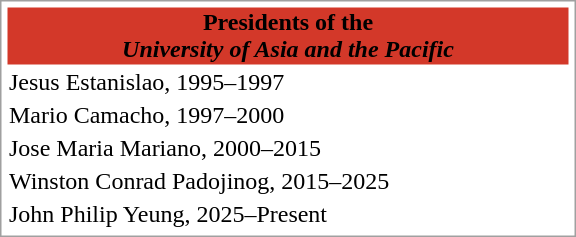<table style="float:right; margin:1em; width:24em; border:1px solid #a0a0a0; padding:2px; bg-color=yellow; text-align:left;">
<tr style="background:#d33829; text-align:center;">
<td><span><strong>Presidents of the<br><em>University of Asia and the Pacific<strong><em></span></td>
</tr>
<tr>
<td>Jesus Estanislao, 1995–1997</td>
</tr>
<tr>
<td>Mario Camacho, 1997–2000</td>
</tr>
<tr>
<td>Jose Maria Mariano, 2000–2015</td>
</tr>
<tr>
<td>Winston Conrad Padojinog, 2015–2025</td>
</tr>
<tr>
<td>John Philip Yeung, 2025–Present</td>
</tr>
</table>
